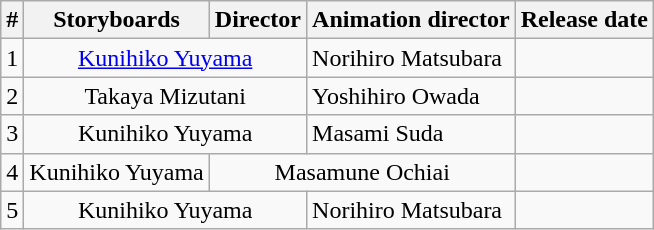<table class="wikitable">
<tr>
<th>#</th>
<th>Storyboards</th>
<th>Director</th>
<th>Animation director</th>
<th>Release date</th>
</tr>
<tr>
<td>1</td>
<td colspan="2" style="text-align:center"><a href='#'>Kunihiko Yuyama</a></td>
<td>Norihiro Matsubara</td>
<td></td>
</tr>
<tr>
<td>2</td>
<td colspan="2" style="text-align:center">Takaya Mizutani</td>
<td>Yoshihiro Owada</td>
<td></td>
</tr>
<tr>
<td>3</td>
<td colspan="2" style="text-align:center">Kunihiko Yuyama</td>
<td>Masami Suda</td>
<td></td>
</tr>
<tr>
<td>4</td>
<td>Kunihiko Yuyama</td>
<td colspan="2" style="text-align:center">Masamune Ochiai</td>
<td></td>
</tr>
<tr>
<td>5</td>
<td colspan="2" style="text-align:center">Kunihiko Yuyama</td>
<td>Norihiro Matsubara</td>
<td></td>
</tr>
</table>
